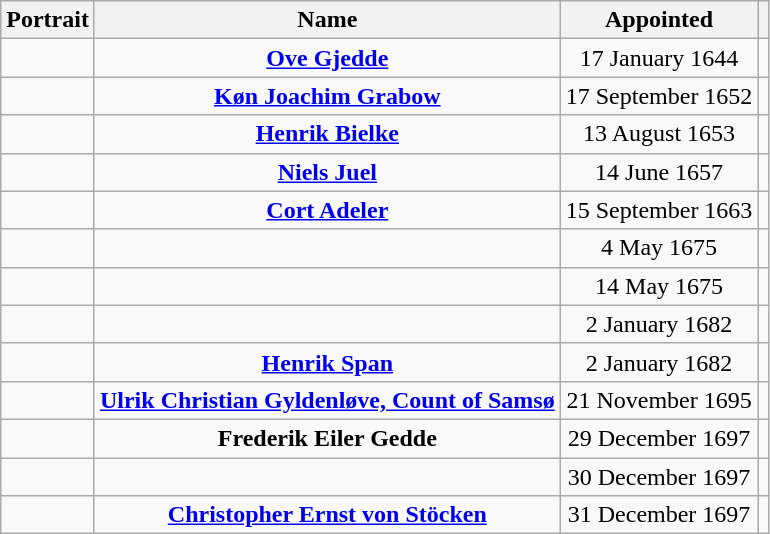<table class="wikitable" style="text-align:center">
<tr>
<th>Portrait</th>
<th>Name<br></th>
<th>Appointed</th>
<th></th>
</tr>
<tr>
<td></td>
<td><strong><a href='#'>Ove Gjedde</a></strong><br></td>
<td>17 January 1644</td>
<td></td>
</tr>
<tr>
<td></td>
<td><strong><a href='#'>Køn Joachim Grabow</a></strong><br></td>
<td>17 September 1652</td>
<td></td>
</tr>
<tr>
<td></td>
<td><strong><a href='#'>Henrik Bielke</a></strong><br></td>
<td>13 August 1653</td>
<td></td>
</tr>
<tr>
<td></td>
<td><strong><a href='#'>Niels Juel</a></strong><br></td>
<td>14 June 1657</td>
<td></td>
</tr>
<tr>
<td></td>
<td><strong><a href='#'>Cort Adeler</a></strong><br></td>
<td>15 September 1663</td>
<td></td>
</tr>
<tr>
<td></td>
<td><strong></strong><br></td>
<td>4 May 1675</td>
<td></td>
</tr>
<tr>
<td></td>
<td><strong></strong><br></td>
<td>14 May 1675</td>
<td></td>
</tr>
<tr>
<td></td>
<td><strong></strong><br></td>
<td>2 January 1682</td>
<td></td>
</tr>
<tr>
<td></td>
<td><strong><a href='#'>Henrik Span</a></strong><br></td>
<td>2 January 1682</td>
<td></td>
</tr>
<tr>
<td></td>
<td><strong><a href='#'>Ulrik Christian Gyldenløve, Count of Samsø</a></strong><br></td>
<td>21 November 1695</td>
<td></td>
</tr>
<tr>
<td></td>
<td><strong>Frederik Eiler Gedde</strong><br></td>
<td>29 December 1697</td>
<td></td>
</tr>
<tr>
<td></td>
<td><strong></strong><br></td>
<td>30 December 1697</td>
<td></td>
</tr>
<tr>
<td></td>
<td><strong><a href='#'>Christopher Ernst von Stöcken</a></strong><br></td>
<td>31 December 1697</td>
<td></td>
</tr>
</table>
